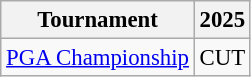<table class="wikitable" style="font-size:95%;text-align:center;">
<tr>
<th>Tournament</th>
<th>2025</th>
</tr>
<tr>
<td align=left><a href='#'>PGA Championship</a></td>
<td>CUT</td>
</tr>
</table>
